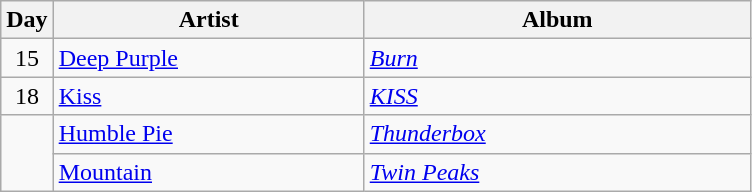<table class="wikitable" border="1">
<tr>
<th>Day</th>
<th width="200">Artist</th>
<th width="250">Album</th>
</tr>
<tr>
<td style="text-align:center;" rowspan="1">15</td>
<td><a href='#'>Deep Purple</a></td>
<td><em><a href='#'>Burn</a></em></td>
</tr>
<tr>
<td style="text-align:center;" rowspan="1">18</td>
<td><a href='#'>Kiss</a></td>
<td><em><a href='#'>KISS</a></em></td>
</tr>
<tr>
<td rowspan="2"></td>
<td><a href='#'>Humble Pie</a></td>
<td><em><a href='#'>Thunderbox</a></em></td>
</tr>
<tr>
<td><a href='#'>Mountain</a></td>
<td><em><a href='#'>Twin Peaks</a></em></td>
</tr>
</table>
